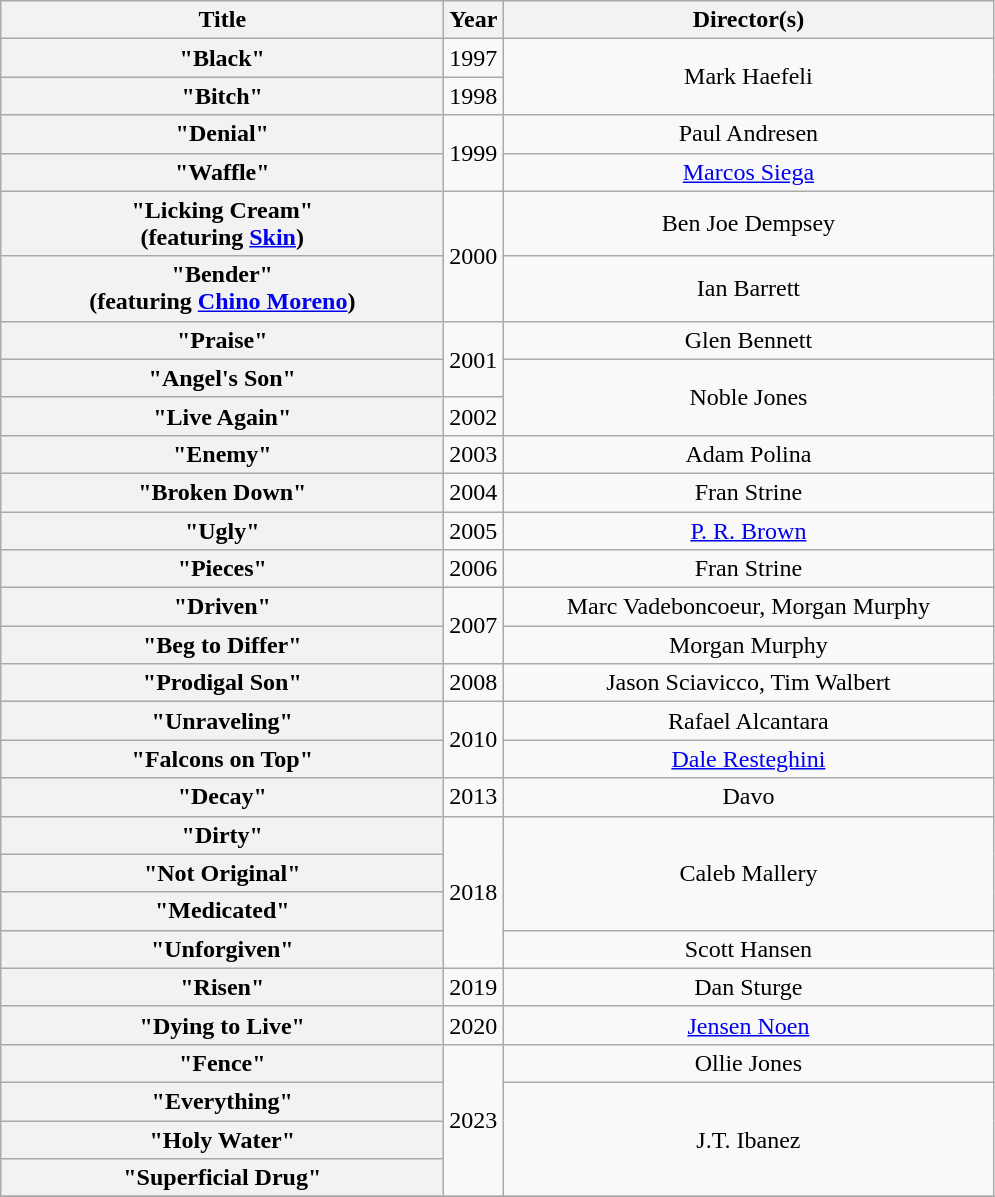<table class="wikitable plainrowheaders" style="text-align:center;">
<tr>
<th scope="col" style="width:18em;">Title</th>
<th scope="col">Year</th>
<th scope="col" style="width:20em;">Director(s)</th>
</tr>
<tr>
<th scope="row">"Black"</th>
<td>1997</td>
<td rowspan="2">Mark Haefeli</td>
</tr>
<tr>
<th scope="row">"Bitch"</th>
<td>1998</td>
</tr>
<tr>
<th scope="row">"Denial"</th>
<td rowspan="2">1999</td>
<td>Paul Andresen</td>
</tr>
<tr>
<th scope="row">"Waffle"</th>
<td><a href='#'>Marcos Siega</a></td>
</tr>
<tr>
<th scope="row">"Licking Cream"<br><span>(featuring <a href='#'>Skin</a>)</span></th>
<td rowspan="2">2000</td>
<td>Ben Joe Dempsey</td>
</tr>
<tr>
<th scope="row">"Bender"<br><span>(featuring <a href='#'>Chino Moreno</a>)</span></th>
<td>Ian Barrett</td>
</tr>
<tr>
<th scope="row">"Praise"</th>
<td rowspan="2">2001</td>
<td>Glen Bennett</td>
</tr>
<tr>
<th scope="row">"Angel's Son"</th>
<td rowspan="2">Noble Jones</td>
</tr>
<tr>
<th scope="row">"Live Again"</th>
<td>2002</td>
</tr>
<tr>
<th scope="row">"Enemy"</th>
<td>2003</td>
<td>Adam Polina</td>
</tr>
<tr>
<th scope="row">"Broken Down"</th>
<td>2004</td>
<td>Fran Strine</td>
</tr>
<tr>
<th scope="row">"Ugly"</th>
<td>2005</td>
<td><a href='#'>P. R. Brown</a></td>
</tr>
<tr>
<th scope="row">"Pieces"</th>
<td>2006</td>
<td>Fran Strine</td>
</tr>
<tr>
<th scope="row">"Driven"</th>
<td rowspan="2">2007</td>
<td>Marc Vadeboncoeur, Morgan Murphy</td>
</tr>
<tr>
<th scope="row">"Beg to Differ"</th>
<td>Morgan Murphy</td>
</tr>
<tr>
<th scope="row">"Prodigal Son"</th>
<td>2008</td>
<td>Jason Sciavicco, Tim Walbert</td>
</tr>
<tr>
<th scope="row">"Unraveling"</th>
<td rowspan="2">2010</td>
<td>Rafael Alcantara</td>
</tr>
<tr>
<th scope="row">"Falcons on Top"</th>
<td><a href='#'>Dale Resteghini</a></td>
</tr>
<tr>
<th scope="row">"Decay"</th>
<td>2013</td>
<td>Davo</td>
</tr>
<tr>
<th scope="row">"Dirty"</th>
<td rowspan="4">2018</td>
<td rowspan="3">Caleb Mallery</td>
</tr>
<tr>
<th scope="row">"Not Original"</th>
</tr>
<tr>
<th scope="row">"Medicated"</th>
</tr>
<tr>
<th scope="row">"Unforgiven"</th>
<td>Scott Hansen</td>
</tr>
<tr>
<th scope="row">"Risen"</th>
<td>2019</td>
<td>Dan Sturge</td>
</tr>
<tr>
<th scope="row">"Dying to Live"</th>
<td>2020</td>
<td><a href='#'>Jensen Noen</a></td>
</tr>
<tr>
<th scope="row">"Fence"</th>
<td rowspan="4">2023</td>
<td>Ollie Jones</td>
</tr>
<tr>
<th scope="row">"Everything"</th>
<td rowspan="3">J.T. Ibanez</td>
</tr>
<tr>
<th scope="row">"Holy Water"</th>
</tr>
<tr>
<th scope="row">"Superficial Drug"</th>
</tr>
<tr>
</tr>
</table>
